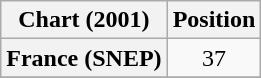<table class="wikitable sortable plainrowheaders">
<tr>
<th>Chart (2001)</th>
<th>Position</th>
</tr>
<tr>
<th scope="row">France (SNEP)</th>
<td align="center">37</td>
</tr>
<tr>
</tr>
</table>
